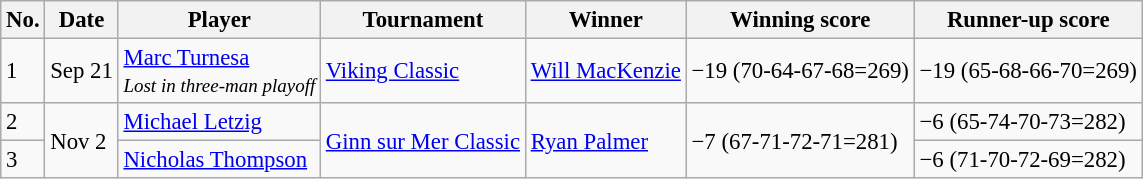<table class="wikitable" style="font-size:95%;">
<tr>
<th>No.</th>
<th>Date</th>
<th>Player</th>
<th>Tournament</th>
<th>Winner</th>
<th>Winning score</th>
<th>Runner-up score</th>
</tr>
<tr>
<td>1</td>
<td>Sep 21</td>
<td> <a href='#'>Marc Turnesa</a><br><small><em>Lost in three-man playoff</em></small></td>
<td><a href='#'>Viking Classic</a></td>
<td> <a href='#'>Will MacKenzie</a></td>
<td>−19 (70-64-67-68=269)</td>
<td>−19 (65-68-66-70=269)</td>
</tr>
<tr>
<td>2</td>
<td rowspan=2>Nov 2</td>
<td> <a href='#'>Michael Letzig</a></td>
<td rowspan=2><a href='#'>Ginn sur Mer Classic</a></td>
<td rowspan=2> <a href='#'>Ryan Palmer</a></td>
<td rowspan=2>−7 (67-71-72-71=281)</td>
<td>−6 (65-74-70-73=282)</td>
</tr>
<tr>
<td>3</td>
<td> <a href='#'>Nicholas Thompson</a></td>
<td>−6 (71-70-72-69=282)</td>
</tr>
</table>
